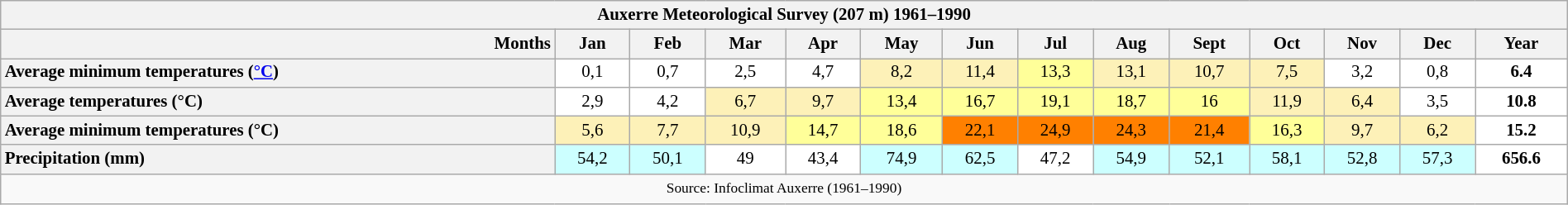<table class="wikitable" width="100%" style="text-align:center;font-size:87%;line-height:120%">
<tr>
<th colspan="14"><strong>Auxerre</strong> Meteorological Survey (<strong>207</strong> m) 1961–1990</th>
</tr>
<tr>
<th style="text-align:right">Months</th>
<th>Jan</th>
<th>Feb</th>
<th>Mar</th>
<th>Apr</th>
<th>May</th>
<th>Jun</th>
<th>Jul</th>
<th>Aug</th>
<th>Sept</th>
<th>Oct</th>
<th>Nov</th>
<th>Dec</th>
<th>Year</th>
</tr>
<tr>
<th style="text-align:left">Average minimum temperatures (<a href='#'>°C</a>)</th>
<td style="background:#FFFFFF">0,1</td>
<td style="background:#FFFFFF">0,7</td>
<td style="background:#FFFFFF">2,5</td>
<td style="background:#FFFFFF">4,7</td>
<td style="background:#FDF1B8">8,2</td>
<td style="background:#FDF1B8">11,4</td>
<td style="background:#FFFF99">13,3</td>
<td style="background:#FDF1B8">13,1</td>
<td style="background:#FDF1B8">10,7</td>
<td style="background:#FDF1B8">7,5</td>
<td style="background:#FFFFFF">3,2</td>
<td style="background:#FFFFFF">0,8</td>
<td style="background:#FFFFFF"><strong>6.4</strong></td>
</tr>
<tr>
<th style="text-align:left">Average temperatures (°C)</th>
<td style="background:#FFFFFF">2,9</td>
<td style="background:#FFFFFF">4,2</td>
<td style="background:#FDF1B8">6,7</td>
<td style="background:#FDF1B8">9,7</td>
<td style="background:#FFFF99">13,4</td>
<td style="background:#FFFF99">16,7</td>
<td style="background:#FFFF99">19,1</td>
<td style="background:#FFFF99">18,7</td>
<td style="background:#FFFF99">16</td>
<td style="background:#FDF1B8">11,9</td>
<td style="background:#FDF1B8">6,4</td>
<td style="background:#FFFFFF">3,5</td>
<td style="background:#FFFFFF"><strong>10.8</strong></td>
</tr>
<tr>
<th style="text-align:left">Average minimum temperatures (°C)</th>
<td style="background:#FDF1B8">5,6</td>
<td style="background:#FDF1B8">7,7</td>
<td style="background:#FDF1B8">10,9</td>
<td style="background:#FFFF99">14,7</td>
<td style="background:#FFFF99">18,6</td>
<td style="background:#FF8000">22,1</td>
<td style="background:#FF8000">24,9</td>
<td style="background:#FF8000">24,3</td>
<td style="background:#FF8000">21,4</td>
<td style="background:#FFFF99">16,3</td>
<td style="background:#FDF1B8">9,7</td>
<td style="background:#FDF1B8">6,2</td>
<td style="background:#FFFFFF"><strong>15.2</strong></td>
</tr>
<tr>
<th style="text-align:left">Precipitation (mm)</th>
<td style="background:#CCFFFF">54,2</td>
<td style="background:#CCFFFF">50,1</td>
<td style="background:#FFFFFF">49</td>
<td style="background:#FFFFFF">43,4</td>
<td style="background:#CCFFFF">74,9</td>
<td style="background:#CCFFFF">62,5</td>
<td style="background:#FFFFFF">47,2</td>
<td style="background:#CCFFFF">54,9</td>
<td style="background:#CCFFFF">52,1</td>
<td style="background:#CCFFFF">58,1</td>
<td style="background:#CCFFFF">52,8</td>
<td style="background:#CCFFFF">57,3</td>
<td style="background:#FFFFFF"><strong>656.6</strong></td>
</tr>
<tr>
<td colspan="14"><small>Source: Infoclimat Auxerre (1961–1990)</small></td>
</tr>
</table>
